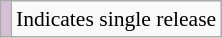<table class="wikitable" style="font-size:90%;">
<tr>
<td style="background-color:#D8BFD8"></td>
<td>Indicates single release</td>
</tr>
</table>
